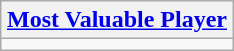<table class=wikitable style="text-align:center; margin:auto">
<tr>
<th><a href='#'>Most Valuable Player</a></th>
</tr>
<tr>
<td></td>
</tr>
</table>
